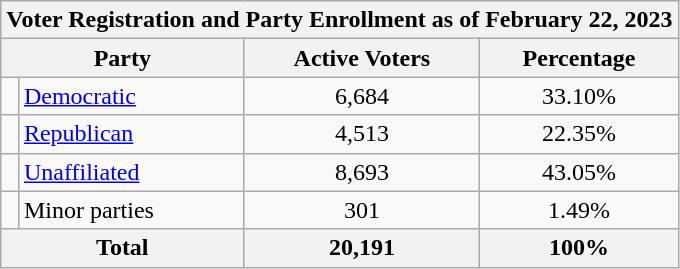<table class=wikitable>
<tr>
<th colspan = 6>Voter Registration and Party Enrollment as of February 22, 2023</th>
</tr>
<tr>
<th colspan = 2>Party</th>
<th>Active Voters</th>
<th>Percentage</th>
</tr>
<tr>
<td></td>
<td><a href='#'>Democratic</a></td>
<td align = center>6,684</td>
<td align = center>33.10%</td>
</tr>
<tr>
<td></td>
<td><a href='#'>Republican</a></td>
<td align = center>4,513</td>
<td align = center>22.35%</td>
</tr>
<tr>
<td></td>
<td><a href='#'>Unaffiliated</a></td>
<td align = center>8,693</td>
<td align = center>43.05%</td>
</tr>
<tr>
<td></td>
<td>Minor parties</td>
<td align = center>301</td>
<td align = center>1.49%</td>
</tr>
<tr>
<th colspan = 2>Total</th>
<th align = center>20,191</th>
<th align = center>100%</th>
</tr>
</table>
